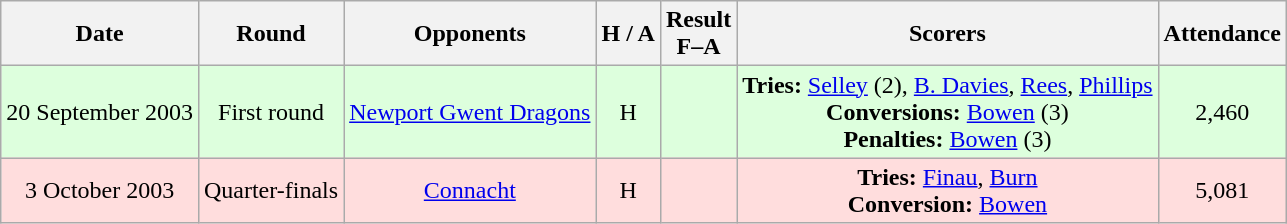<table class="wikitable" style="text-align:center">
<tr>
<th>Date</th>
<th>Round</th>
<th>Opponents</th>
<th>H / A</th>
<th>Result<br>F–A</th>
<th>Scorers</th>
<th>Attendance</th>
</tr>
<tr style="background:#ddffdd">
<td>20 September 2003</td>
<td>First round</td>
<td><a href='#'>Newport Gwent Dragons</a></td>
<td>H</td>
<td></td>
<td><strong>Tries:</strong> <a href='#'>Selley</a> (2), <a href='#'>B. Davies</a>, <a href='#'>Rees</a>, <a href='#'>Phillips</a><br><strong>Conversions:</strong> <a href='#'>Bowen</a> (3)<br><strong>Penalties:</strong> <a href='#'>Bowen</a> (3)</td>
<td>2,460</td>
</tr>
<tr style="background:#ffdddd">
<td>3 October 2003</td>
<td>Quarter-finals</td>
<td><a href='#'>Connacht</a></td>
<td>H</td>
<td></td>
<td><strong>Tries:</strong> <a href='#'>Finau</a>, <a href='#'>Burn</a><br><strong>Conversion:</strong> <a href='#'>Bowen</a></td>
<td>5,081</td>
</tr>
</table>
